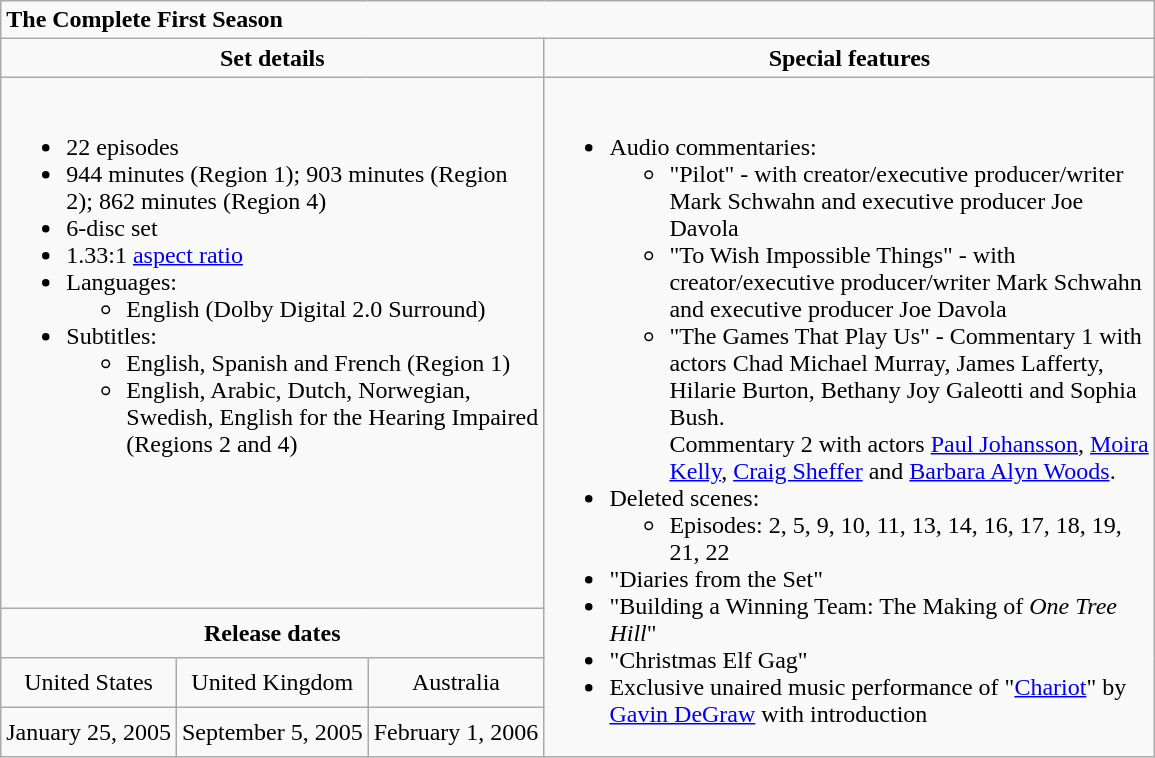<table class="wikitable">
<tr>
<td colspan="6"><strong>The Complete First Season</strong></td>
</tr>
<tr style="text-align:center;">
<td style="width:300px;" colspan="3"><strong>Set details</strong></td>
<td style="width:400px; "><strong>Special features</strong></td>
</tr>
<tr valign="top">
<td colspan="3"  style="text-align:left; width:300px;"><br><ul><li>22 episodes</li><li>944 minutes (Region 1); 903 minutes (Region 2); 862 minutes (Region 4)</li><li>6-disc set</li><li>1.33:1 <a href='#'>aspect ratio</a></li><li>Languages:<ul><li>English (Dolby Digital 2.0 Surround)</li></ul></li><li>Subtitles:<ul><li>English, Spanish and French (Region 1)</li><li>English, Arabic, Dutch, Norwegian, Swedish, English for the Hearing Impaired (Regions 2 and 4)</li></ul></li></ul></td>
<td rowspan="4"  style="text-align:left; width:400px;"><br><ul><li>Audio commentaries:<ul><li>"Pilot" - with creator/executive producer/writer Mark Schwahn and executive producer Joe Davola</li><li>"To Wish Impossible Things" - with creator/executive producer/writer Mark Schwahn and executive producer Joe Davola</li><li>"The Games That Play Us" - Commentary 1 with actors Chad Michael Murray, James Lafferty, Hilarie Burton, Bethany Joy Galeotti and Sophia Bush.<br>Commentary 2 with actors <a href='#'>Paul Johansson</a>, <a href='#'>Moira Kelly</a>, <a href='#'>Craig Sheffer</a> and <a href='#'>Barbara Alyn Woods</a>.</li></ul></li><li>Deleted scenes:<ul><li>Episodes: 2, 5, 9, 10, 11, 13, 14, 16, 17, 18, 19, 21, 22</li></ul></li><li>"Diaries from the Set"</li><li>"Building a Winning Team: The Making of <em>One Tree Hill</em>"</li><li>"Christmas Elf Gag"</li><li>Exclusive unaired music performance of "<a href='#'>Chariot</a>" by <a href='#'>Gavin DeGraw</a> with introduction</li></ul></td>
</tr>
<tr>
<td colspan="3" style="text-align:center;"><strong>Release dates</strong></td>
</tr>
<tr style="text-align:center;">
<td>United States</td>
<td>United Kingdom</td>
<td>Australia</td>
</tr>
<tr>
<td style="text-align:center;">January 25, 2005</td>
<td style="text-align:center;">September 5, 2005</td>
<td style="text-align:center;">February 1, 2006</td>
</tr>
</table>
